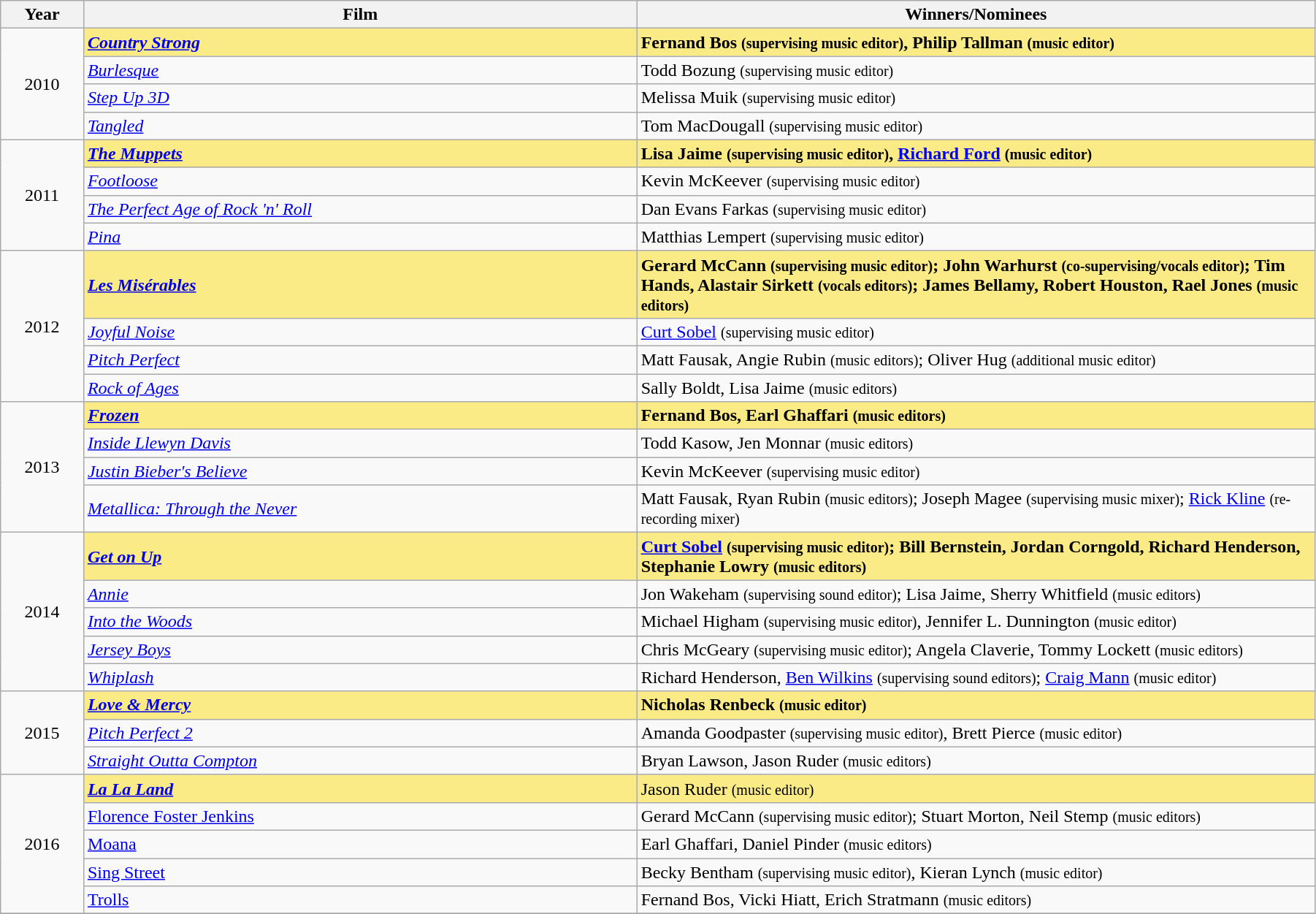<table class="wikitable" width="95%" cellpadding="5">
<tr>
<th width="6%">Year</th>
<th width="40%">Film</th>
<th width="49%">Winners/Nominees</th>
</tr>
<tr>
<td rowspan=4 style="text-align:center">2010<br></td>
<td style="background:#FAEB86;"><strong><em><a href='#'>Country Strong</a></em></strong></td>
<td style="background:#FAEB86;"><strong>Fernand Bos <small>(supervising music editor)</small>, Philip Tallman <small>(music editor)</small></strong></td>
</tr>
<tr>
<td><em><a href='#'>Burlesque</a></em></td>
<td>Todd Bozung <small>(supervising music editor)</small></td>
</tr>
<tr>
<td><em><a href='#'>Step Up 3D</a></em></td>
<td>Melissa Muik <small>(supervising music editor)</small></td>
</tr>
<tr>
<td><em><a href='#'>Tangled</a></em></td>
<td>Tom MacDougall <small>(supervising music editor)</small></td>
</tr>
<tr>
<td rowspan=4 style="text-align:center">2011<br></td>
<td style="background:#FAEB86;"><strong><em><a href='#'>The Muppets</a></em></strong></td>
<td style="background:#FAEB86;"><strong>Lisa Jaime <small>(supervising music editor)</small>, <a href='#'>Richard Ford</a> <small>(music editor)</small></strong></td>
</tr>
<tr>
<td><em><a href='#'>Footloose</a></em></td>
<td>Kevin McKeever <small>(supervising music editor)</small></td>
</tr>
<tr>
<td><em><a href='#'>The Perfect Age of Rock 'n' Roll</a></em></td>
<td>Dan Evans Farkas <small>(supervising music editor)</small></td>
</tr>
<tr>
<td><em><a href='#'>Pina</a></em></td>
<td>Matthias Lempert <small>(supervising music editor)</small></td>
</tr>
<tr>
<td rowspan=4 style="text-align:center">2012<br></td>
<td style="background:#FAEB86;"><strong><em><a href='#'>Les Misérables</a></em></strong></td>
<td style="background:#FAEB86;"><strong>Gerard McCann <small>(supervising music editor)</small>; John Warhurst <small>(co-supervising/vocals editor)</small>; Tim Hands, Alastair Sirkett <small>(vocals editors)</small>; James Bellamy, Robert Houston, Rael Jones <small>(music editors)</small></strong></td>
</tr>
<tr>
<td><em><a href='#'>Joyful Noise</a></em></td>
<td><a href='#'>Curt Sobel</a> <small>(supervising music editor)</small></td>
</tr>
<tr>
<td><em><a href='#'>Pitch Perfect</a></em></td>
<td>Matt Fausak, Angie Rubin <small>(music editors)</small>; Oliver Hug <small>(additional music editor)</small></td>
</tr>
<tr>
<td><em><a href='#'>Rock of Ages</a></em></td>
<td>Sally Boldt, Lisa Jaime <small>(music editors)</small></td>
</tr>
<tr>
<td rowspan=4 style="text-align:center">2013<br></td>
<td style="background:#FAEB86;"><strong><em><a href='#'>Frozen</a></em></strong></td>
<td style="background:#FAEB86;"><strong>Fernand Bos, Earl Ghaffari <small>(music editors)</small></strong></td>
</tr>
<tr>
<td><em><a href='#'>Inside Llewyn Davis</a></em></td>
<td>Todd Kasow, Jen Monnar <small>(music editors)</small></td>
</tr>
<tr>
<td><em><a href='#'>Justin Bieber's Believe</a></em></td>
<td>Kevin McKeever <small>(supervising music editor)</small></td>
</tr>
<tr>
<td><em><a href='#'>Metallica: Through the Never</a></em></td>
<td>Matt Fausak, Ryan Rubin <small>(music editors)</small>; Joseph Magee <small>(supervising music mixer)</small>; <a href='#'>Rick Kline</a> <small>(re-recording mixer)</small></td>
</tr>
<tr>
<td rowspan=5 style="text-align:center">2014<br></td>
<td style="background:#FAEB86;"><strong><em><a href='#'>Get on Up</a></em></strong></td>
<td style="background:#FAEB86;"><strong><a href='#'>Curt Sobel</a> <small>(supervising music editor)</small>; Bill Bernstein, Jordan Corngold, Richard Henderson, Stephanie Lowry <small>(music editors)</small></strong></td>
</tr>
<tr>
<td><em><a href='#'>Annie</a></em></td>
<td>Jon Wakeham <small>(supervising sound editor)</small>; Lisa Jaime, Sherry Whitfield <small>(music editors)</small></td>
</tr>
<tr>
<td><em><a href='#'>Into the Woods</a></em></td>
<td>Michael Higham <small>(supervising music editor)</small>, Jennifer L. Dunnington <small>(music editor)</small></td>
</tr>
<tr>
<td><em><a href='#'>Jersey Boys</a></em></td>
<td>Chris McGeary <small>(supervising music editor)</small>; Angela Claverie, Tommy Lockett <small>(music editors)</small></td>
</tr>
<tr>
<td><em><a href='#'>Whiplash</a></em></td>
<td>Richard Henderson, <a href='#'>Ben Wilkins</a> <small>(supervising sound editors)</small>; <a href='#'>Craig Mann</a> <small>(music editor)</small></td>
</tr>
<tr>
<td rowspan=3 style="text-align:center">2015<br></td>
<td style="background:#FAEB86;"><strong><em><a href='#'>Love & Mercy</a></em></strong></td>
<td style="background:#FAEB86;"><strong>Nicholas Renbeck <small>(music editor)</small></strong></td>
</tr>
<tr>
<td><em><a href='#'>Pitch Perfect 2</a></em></td>
<td>Amanda Goodpaster <small>(supervising music editor)</small>, Brett Pierce <small>(music editor)</small></td>
</tr>
<tr>
<td><em><a href='#'>Straight Outta Compton</a></em></td>
<td>Bryan Lawson, Jason Ruder <small>(music editors)</small></td>
</tr>
<tr>
<td rowspan=5 style="text-align:center">2016<br></td>
<td style="background:#FAEB86;"><strong><em><a href='#'>La La Land</a><em> <strong></td>
<td style="background:#FAEB86;"></strong>Jason Ruder <small>(music editor)</small><strong></td>
</tr>
<tr>
<td></em><a href='#'>Florence Foster Jenkins</a><em></td>
<td>Gerard McCann <small>(supervising music editor)</small>; Stuart Morton, Neil Stemp <small>(music editors)</small></td>
</tr>
<tr>
<td></em><a href='#'>Moana</a><em></td>
<td>Earl Ghaffari, Daniel Pinder <small>(music editors)</small></td>
</tr>
<tr>
<td></em><a href='#'>Sing Street</a><em></td>
<td>Becky Bentham <small>(supervising music editor)</small>, Kieran Lynch <small>(music editor)</small></td>
</tr>
<tr>
<td></em><a href='#'>Trolls</a><em></td>
<td>Fernand Bos, Vicki Hiatt, Erich Stratmann <small>(music editors)</small></td>
</tr>
<tr>
</tr>
</table>
